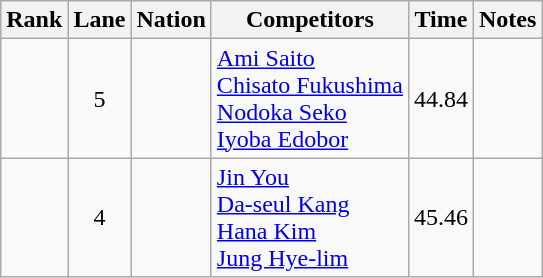<table class="wikitable sortable" style="text-align:center">
<tr>
<th>Rank</th>
<th>Lane</th>
<th>Nation</th>
<th>Competitors</th>
<th>Time</th>
<th>Notes</th>
</tr>
<tr>
<td></td>
<td>5</td>
<td align=left></td>
<td align=left><a href='#'>Ami Saito</a><br><a href='#'>Chisato Fukushima</a><br><a href='#'>Nodoka Seko</a><br><a href='#'>Iyoba Edobor</a></td>
<td>44.84</td>
<td></td>
</tr>
<tr>
<td></td>
<td>4</td>
<td align=left></td>
<td align=left><a href='#'>Jin You</a><br><a href='#'>Da-seul Kang</a><br><a href='#'>Hana Kim</a><br><a href='#'>Jung Hye-lim</a></td>
<td>45.46</td>
<td></td>
</tr>
</table>
